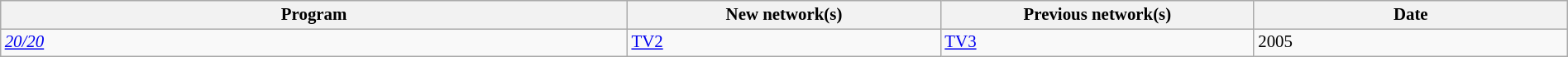<table class="wikitable sortable"  style="width:100%; font-size:87%;">
<tr style="background:#efefef;">
<th style="width:40%;">Program</th>
<th style="width:20%;">New network(s)</th>
<th style="width:20%;">Previous network(s)</th>
<th style="width:20%;">Date</th>
</tr>
<tr>
<td><em><a href='#'>20/20</a></em></td>
<td><a href='#'>TV2</a></td>
<td><a href='#'>TV3</a></td>
<td>2005</td>
</tr>
</table>
